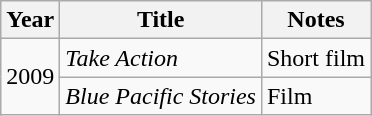<table class="wikitable sortable">
<tr>
<th>Year</th>
<th>Title</th>
<th class="unsortable">Notes</th>
</tr>
<tr>
<td rowspan="2">2009</td>
<td><em>Take Action</em></td>
<td>Short film</td>
</tr>
<tr>
<td><em>Blue Pacific Stories</em></td>
<td>Film</td>
</tr>
</table>
